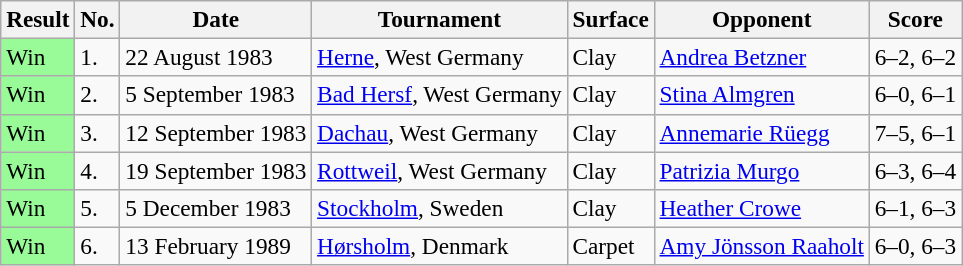<table class="sortable wikitable" style="font-size:97%">
<tr>
<th>Result</th>
<th>No.</th>
<th>Date</th>
<th>Tournament</th>
<th>Surface</th>
<th>Opponent</th>
<th>Score</th>
</tr>
<tr>
<td style="background:#98fb98;">Win</td>
<td>1.</td>
<td>22 August 1983</td>
<td><a href='#'>Herne</a>, West Germany</td>
<td>Clay</td>
<td> <a href='#'>Andrea Betzner</a></td>
<td>6–2, 6–2</td>
</tr>
<tr>
<td style="background:#98fb98;">Win</td>
<td>2.</td>
<td>5 September 1983</td>
<td><a href='#'>Bad Hersf</a>, West Germany</td>
<td>Clay</td>
<td> <a href='#'>Stina Almgren</a></td>
<td>6–0, 6–1</td>
</tr>
<tr>
<td style="background:#98fb98;">Win</td>
<td>3.</td>
<td>12 September 1983</td>
<td><a href='#'>Dachau</a>, West Germany</td>
<td>Clay</td>
<td> <a href='#'>Annemarie Rüegg</a></td>
<td>7–5, 6–1</td>
</tr>
<tr>
<td style="background:#98fb98;">Win</td>
<td>4.</td>
<td>19 September 1983</td>
<td><a href='#'>Rottweil</a>, West Germany</td>
<td>Clay</td>
<td> <a href='#'>Patrizia Murgo</a></td>
<td>6–3, 6–4</td>
</tr>
<tr>
<td style="background:#98fb98;">Win</td>
<td>5.</td>
<td>5 December 1983</td>
<td><a href='#'>Stockholm</a>, Sweden</td>
<td>Clay</td>
<td> <a href='#'>Heather Crowe</a></td>
<td>6–1, 6–3</td>
</tr>
<tr>
<td style="background:#98fb98;">Win</td>
<td>6.</td>
<td>13 February 1989</td>
<td><a href='#'>Hørsholm</a>, Denmark</td>
<td>Carpet</td>
<td> <a href='#'>Amy Jönsson Raaholt</a></td>
<td>6–0, 6–3</td>
</tr>
</table>
